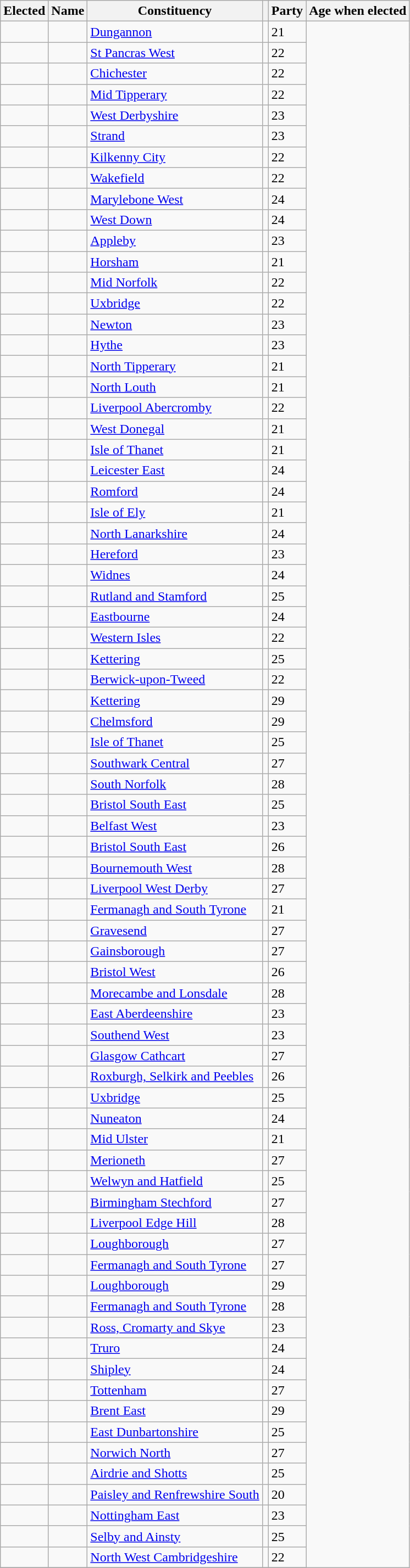<table class="sortable wikitable">
<tr>
<th>Elected</th>
<th>Name</th>
<th>Constituency</th>
<th class="unsortable"></th>
<th>Party</th>
<th>Age when elected</th>
</tr>
<tr>
<td></td>
<td></td>
<td><a href='#'>Dungannon</a></td>
<td></td>
<td>21</td>
</tr>
<tr>
<td></td>
<td></td>
<td><a href='#'>St Pancras West</a></td>
<td></td>
<td>22</td>
</tr>
<tr>
<td></td>
<td></td>
<td><a href='#'>Chichester</a></td>
<td></td>
<td>22</td>
</tr>
<tr>
<td></td>
<td></td>
<td><a href='#'>Mid Tipperary</a></td>
<td></td>
<td>22</td>
</tr>
<tr>
<td></td>
<td></td>
<td><a href='#'>West Derbyshire</a></td>
<td></td>
<td>23</td>
</tr>
<tr>
<td></td>
<td></td>
<td><a href='#'>Strand</a></td>
<td></td>
<td>23</td>
</tr>
<tr>
<td></td>
<td></td>
<td><a href='#'>Kilkenny City</a></td>
<td></td>
<td>22</td>
</tr>
<tr>
<td></td>
<td></td>
<td><a href='#'>Wakefield</a></td>
<td></td>
<td>22</td>
</tr>
<tr>
<td></td>
<td></td>
<td><a href='#'>Marylebone West</a></td>
<td></td>
<td>24</td>
</tr>
<tr>
<td></td>
<td></td>
<td><a href='#'>West Down</a></td>
<td></td>
<td>24</td>
</tr>
<tr>
<td></td>
<td></td>
<td><a href='#'>Appleby</a></td>
<td></td>
<td>23</td>
</tr>
<tr>
<td></td>
<td></td>
<td><a href='#'>Horsham</a></td>
<td></td>
<td>21</td>
</tr>
<tr>
<td></td>
<td></td>
<td><a href='#'>Mid Norfolk</a></td>
<td></td>
<td>22</td>
</tr>
<tr>
<td></td>
<td></td>
<td><a href='#'>Uxbridge</a></td>
<td></td>
<td>22</td>
</tr>
<tr>
<td></td>
<td></td>
<td><a href='#'>Newton</a></td>
<td></td>
<td>23</td>
</tr>
<tr>
<td></td>
<td></td>
<td><a href='#'>Hythe</a></td>
<td></td>
<td>23</td>
</tr>
<tr>
<td></td>
<td></td>
<td><a href='#'>North Tipperary</a></td>
<td></td>
<td>21</td>
</tr>
<tr>
<td></td>
<td></td>
<td><a href='#'>North Louth</a></td>
<td></td>
<td>21</td>
</tr>
<tr>
<td></td>
<td></td>
<td><a href='#'>Liverpool Abercromby</a></td>
<td></td>
<td>22</td>
</tr>
<tr>
<td></td>
<td></td>
<td><a href='#'>West Donegal</a></td>
<td></td>
<td>21</td>
</tr>
<tr>
<td></td>
<td></td>
<td><a href='#'>Isle of Thanet</a></td>
<td></td>
<td>21</td>
</tr>
<tr>
<td></td>
<td></td>
<td><a href='#'>Leicester East</a></td>
<td></td>
<td>24</td>
</tr>
<tr>
<td></td>
<td></td>
<td><a href='#'>Romford</a></td>
<td></td>
<td>24</td>
</tr>
<tr>
<td></td>
<td></td>
<td><a href='#'>Isle of Ely</a></td>
<td></td>
<td>21</td>
</tr>
<tr>
<td></td>
<td></td>
<td><a href='#'>North Lanarkshire</a></td>
<td></td>
<td>24</td>
</tr>
<tr>
<td></td>
<td></td>
<td><a href='#'>Hereford</a></td>
<td></td>
<td>23</td>
</tr>
<tr>
<td></td>
<td></td>
<td><a href='#'>Widnes</a></td>
<td></td>
<td>24</td>
</tr>
<tr>
<td></td>
<td></td>
<td><a href='#'>Rutland and Stamford</a></td>
<td></td>
<td>25</td>
</tr>
<tr>
<td></td>
<td></td>
<td><a href='#'>Eastbourne</a></td>
<td></td>
<td>24</td>
</tr>
<tr>
<td></td>
<td></td>
<td><a href='#'>Western Isles</a></td>
<td></td>
<td>22</td>
</tr>
<tr>
<td></td>
<td></td>
<td><a href='#'>Kettering</a></td>
<td></td>
<td>25</td>
</tr>
<tr>
<td></td>
<td></td>
<td><a href='#'>Berwick-upon-Tweed</a></td>
<td></td>
<td>22</td>
</tr>
<tr>
<td></td>
<td></td>
<td><a href='#'>Kettering</a></td>
<td></td>
<td>29</td>
</tr>
<tr>
<td></td>
<td></td>
<td><a href='#'>Chelmsford</a></td>
<td></td>
<td>29</td>
</tr>
<tr>
<td></td>
<td></td>
<td><a href='#'>Isle of Thanet</a></td>
<td></td>
<td>25</td>
</tr>
<tr>
<td></td>
<td></td>
<td><a href='#'>Southwark Central</a></td>
<td></td>
<td>27</td>
</tr>
<tr>
<td></td>
<td></td>
<td><a href='#'>South Norfolk</a></td>
<td></td>
<td>28</td>
</tr>
<tr>
<td></td>
<td></td>
<td><a href='#'>Bristol South East</a></td>
<td></td>
<td>25</td>
</tr>
<tr>
<td></td>
<td></td>
<td><a href='#'>Belfast West</a></td>
<td></td>
<td>23</td>
</tr>
<tr>
<td></td>
<td></td>
<td><a href='#'>Bristol South East</a></td>
<td></td>
<td>26</td>
</tr>
<tr>
<td></td>
<td></td>
<td><a href='#'>Bournemouth West</a></td>
<td></td>
<td>28</td>
</tr>
<tr>
<td></td>
<td></td>
<td><a href='#'>Liverpool West Derby</a></td>
<td></td>
<td>27</td>
</tr>
<tr>
<td></td>
<td></td>
<td><a href='#'>Fermanagh and South Tyrone</a></td>
<td></td>
<td>21</td>
</tr>
<tr>
<td></td>
<td></td>
<td><a href='#'>Gravesend</a></td>
<td></td>
<td>27</td>
</tr>
<tr>
<td></td>
<td></td>
<td><a href='#'>Gainsborough</a></td>
<td></td>
<td>27</td>
</tr>
<tr>
<td></td>
<td></td>
<td><a href='#'>Bristol West</a></td>
<td></td>
<td>26</td>
</tr>
<tr>
<td></td>
<td></td>
<td><a href='#'>Morecambe and Lonsdale</a></td>
<td></td>
<td>28</td>
</tr>
<tr>
<td></td>
<td></td>
<td><a href='#'>East Aberdeenshire</a></td>
<td></td>
<td>23</td>
</tr>
<tr>
<td></td>
<td></td>
<td><a href='#'>Southend West</a></td>
<td></td>
<td>23</td>
</tr>
<tr>
<td></td>
<td></td>
<td><a href='#'>Glasgow Cathcart</a></td>
<td></td>
<td>27</td>
</tr>
<tr>
<td></td>
<td></td>
<td><a href='#'>Roxburgh, Selkirk and Peebles</a></td>
<td></td>
<td>26</td>
</tr>
<tr>
<td></td>
<td></td>
<td><a href='#'>Uxbridge</a></td>
<td></td>
<td>25</td>
</tr>
<tr>
<td></td>
<td></td>
<td><a href='#'>Nuneaton</a></td>
<td></td>
<td>24</td>
</tr>
<tr>
<td></td>
<td></td>
<td><a href='#'>Mid Ulster</a></td>
<td></td>
<td>21</td>
</tr>
<tr>
<td></td>
<td></td>
<td><a href='#'>Merioneth</a></td>
<td></td>
<td>27</td>
</tr>
<tr>
<td></td>
<td></td>
<td><a href='#'>Welwyn and Hatfield</a></td>
<td></td>
<td>25</td>
</tr>
<tr>
<td></td>
<td></td>
<td><a href='#'>Birmingham Stechford</a></td>
<td></td>
<td>27</td>
</tr>
<tr>
<td></td>
<td></td>
<td><a href='#'>Liverpool Edge Hill</a></td>
<td></td>
<td>28</td>
</tr>
<tr>
<td></td>
<td></td>
<td><a href='#'>Loughborough</a></td>
<td></td>
<td>27</td>
</tr>
<tr>
<td></td>
<td></td>
<td><a href='#'>Fermanagh and South Tyrone</a></td>
<td></td>
<td>27</td>
</tr>
<tr>
<td></td>
<td></td>
<td><a href='#'>Loughborough</a></td>
<td></td>
<td>29</td>
</tr>
<tr>
<td></td>
<td></td>
<td><a href='#'>Fermanagh and South Tyrone</a></td>
<td></td>
<td>28</td>
</tr>
<tr>
<td></td>
<td></td>
<td><a href='#'>Ross, Cromarty and Skye</a></td>
<td></td>
<td>23</td>
</tr>
<tr>
<td></td>
<td></td>
<td><a href='#'>Truro</a></td>
<td></td>
<td>24</td>
</tr>
<tr>
<td></td>
<td></td>
<td><a href='#'>Shipley</a></td>
<td></td>
<td>24</td>
</tr>
<tr>
<td></td>
<td></td>
<td><a href='#'>Tottenham</a></td>
<td></td>
<td>27</td>
</tr>
<tr>
<td></td>
<td></td>
<td><a href='#'>Brent East</a></td>
<td></td>
<td>29</td>
</tr>
<tr>
<td></td>
<td></td>
<td><a href='#'>East Dunbartonshire</a></td>
<td></td>
<td>25</td>
</tr>
<tr>
<td></td>
<td></td>
<td><a href='#'>Norwich North</a></td>
<td></td>
<td>27</td>
</tr>
<tr>
<td></td>
<td></td>
<td><a href='#'>Airdrie and Shotts</a></td>
<td></td>
<td>25</td>
</tr>
<tr>
<td></td>
<td></td>
<td><a href='#'>Paisley and Renfrewshire South</a></td>
<td></td>
<td>20</td>
</tr>
<tr>
<td></td>
<td></td>
<td><a href='#'>Nottingham East</a></td>
<td></td>
<td>23</td>
</tr>
<tr>
<td></td>
<td></td>
<td><a href='#'>Selby and Ainsty</a></td>
<td></td>
<td>25</td>
</tr>
<tr>
<td></td>
<td></td>
<td><a href='#'>North West Cambridgeshire</a></td>
<td></td>
<td>22</td>
</tr>
<tr>
</tr>
</table>
